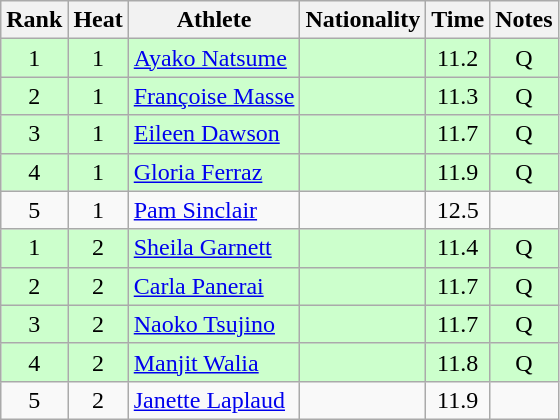<table class="wikitable sortable" style="text-align:center">
<tr>
<th>Rank</th>
<th>Heat</th>
<th>Athlete</th>
<th>Nationality</th>
<th>Time</th>
<th>Notes</th>
</tr>
<tr bgcolor=ccffcc>
<td>1</td>
<td>1</td>
<td align=left><a href='#'>Ayako Natsume</a></td>
<td align=left></td>
<td>11.2</td>
<td>Q</td>
</tr>
<tr bgcolor=ccffcc>
<td>2</td>
<td>1</td>
<td align=left><a href='#'>Françoise Masse</a></td>
<td align=left></td>
<td>11.3</td>
<td>Q</td>
</tr>
<tr bgcolor=ccffcc>
<td>3</td>
<td>1</td>
<td align=left><a href='#'>Eileen Dawson</a></td>
<td align=left></td>
<td>11.7</td>
<td>Q</td>
</tr>
<tr bgcolor=ccffcc>
<td>4</td>
<td>1</td>
<td align=left><a href='#'>Gloria Ferraz</a></td>
<td align=left></td>
<td>11.9</td>
<td>Q</td>
</tr>
<tr>
<td>5</td>
<td>1</td>
<td align=left><a href='#'>Pam Sinclair</a></td>
<td align=left></td>
<td>12.5</td>
<td></td>
</tr>
<tr bgcolor=ccffcc>
<td>1</td>
<td>2</td>
<td align=left><a href='#'>Sheila Garnett</a></td>
<td align=left></td>
<td>11.4</td>
<td>Q</td>
</tr>
<tr bgcolor=ccffcc>
<td>2</td>
<td>2</td>
<td align=left><a href='#'>Carla Panerai</a></td>
<td align=left></td>
<td>11.7</td>
<td>Q</td>
</tr>
<tr bgcolor=ccffcc>
<td>3</td>
<td>2</td>
<td align=left><a href='#'>Naoko Tsujino</a></td>
<td align=left></td>
<td>11.7</td>
<td>Q</td>
</tr>
<tr bgcolor=ccffcc>
<td>4</td>
<td>2</td>
<td align=left><a href='#'>Manjit Walia</a></td>
<td align=left></td>
<td>11.8</td>
<td>Q</td>
</tr>
<tr>
<td>5</td>
<td>2</td>
<td align=left><a href='#'>Janette Laplaud</a></td>
<td align=left></td>
<td>11.9</td>
<td></td>
</tr>
</table>
